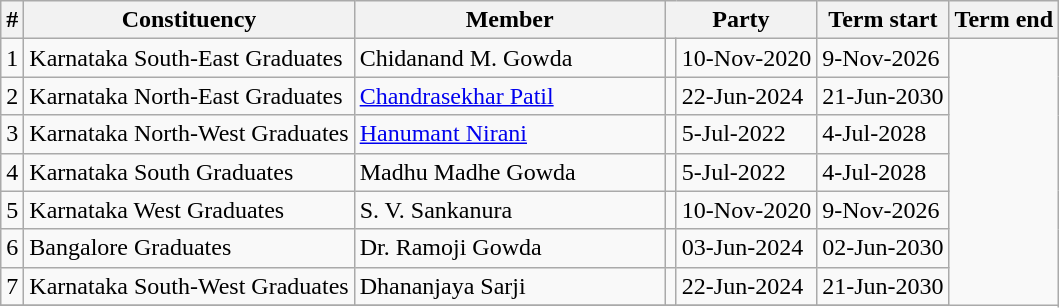<table class="wikitable sortable">
<tr>
<th>#</th>
<th>Constituency</th>
<th style="width:200px">Member</th>
<th colspan="2">Party</th>
<th>Term start</th>
<th>Term end</th>
</tr>
<tr>
<td>1</td>
<td>Karnataka South-East Graduates</td>
<td>Chidanand M. Gowda</td>
<td></td>
<td>10-Nov-2020</td>
<td>9-Nov-2026</td>
</tr>
<tr>
<td>2</td>
<td>Karnataka North-East Graduates</td>
<td><a href='#'>Chandrasekhar Patil</a></td>
<td></td>
<td>22-Jun-2024</td>
<td>21-Jun-2030</td>
</tr>
<tr>
<td>3</td>
<td>Karnataka North-West Graduates</td>
<td><a href='#'>Hanumant Nirani</a></td>
<td></td>
<td>5-Jul-2022</td>
<td>4-Jul-2028</td>
</tr>
<tr>
<td>4</td>
<td>Karnataka South Graduates</td>
<td>Madhu Madhe Gowda</td>
<td></td>
<td>5-Jul-2022</td>
<td>4-Jul-2028</td>
</tr>
<tr>
<td>5</td>
<td>Karnataka West Graduates</td>
<td>S. V. Sankanura</td>
<td></td>
<td>10-Nov-2020</td>
<td>9-Nov-2026</td>
</tr>
<tr>
<td>6</td>
<td>Bangalore Graduates</td>
<td>Dr. Ramoji Gowda</td>
<td></td>
<td>03-Jun-2024</td>
<td>02-Jun-2030</td>
</tr>
<tr>
<td>7</td>
<td>Karnataka South-West Graduates</td>
<td>Dhananjaya Sarji</td>
<td></td>
<td>22-Jun-2024</td>
<td>21-Jun-2030</td>
</tr>
<tr>
</tr>
</table>
